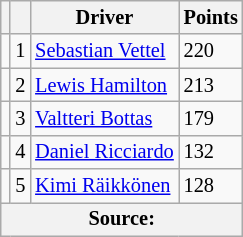<table class="wikitable" style="font-size: 85%;">
<tr>
<th></th>
<th></th>
<th>Driver</th>
<th>Points</th>
</tr>
<tr>
<td align="left"></td>
<td align="center">1</td>
<td> <a href='#'>Sebastian Vettel</a></td>
<td align="left">220</td>
</tr>
<tr>
<td align="left"></td>
<td align="center">2</td>
<td> <a href='#'>Lewis Hamilton</a></td>
<td align="left">213</td>
</tr>
<tr>
<td align="left"></td>
<td align="center">3</td>
<td> <a href='#'>Valtteri Bottas</a></td>
<td align="left">179</td>
</tr>
<tr>
<td align="left"></td>
<td align="center">4</td>
<td> <a href='#'>Daniel Ricciardo</a></td>
<td align="left">132</td>
</tr>
<tr>
<td align="left"></td>
<td align="center">5</td>
<td> <a href='#'>Kimi Räikkönen</a></td>
<td align="left">128</td>
</tr>
<tr>
<th colspan=4>Source:</th>
</tr>
</table>
